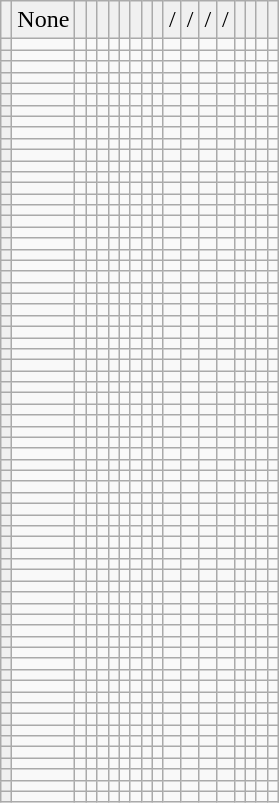<table class=wikitable>
<tr align=center bgcolor=#F0F0F0>
<td></td>
<td>None</td>
<td></td>
<td></td>
<td></td>
<td></td>
<td></td>
<td></td>
<td></td>
<td></td>
<td>/</td>
<td>/</td>
<td>/</td>
<td>/</td>
<td></td>
<td></td>
<td></td>
<td></td>
</tr>
<tr>
<td bgcolor=#F0F0F0></td>
<td></td>
<td></td>
<td></td>
<td></td>
<td></td>
<td></td>
<td></td>
<td></td>
<td></td>
<td><span></span></td>
<td><span></span></td>
<td></td>
<td></td>
<td></td>
<td></td>
<td></td>
<td></td>
</tr>
<tr>
<td bgcolor=#F0F0F0></td>
<td></td>
<td></td>
<td></td>
<td></td>
<td></td>
<td></td>
<td></td>
<td></td>
<td></td>
<td><span></span></td>
<td><span></span></td>
<td></td>
<td></td>
<td></td>
<td></td>
<td></td>
<td></td>
</tr>
<tr>
<td bgcolor=#F0F0F0></td>
<td></td>
<td></td>
<td></td>
<td></td>
<td></td>
<td></td>
<td></td>
<td></td>
<td></td>
<td><span></span></td>
<td><span></span></td>
<td></td>
<td></td>
<td></td>
<td></td>
<td></td>
<td></td>
</tr>
<tr>
<td bgcolor=#F0F0F0></td>
<td></td>
<td></td>
<td></td>
<td></td>
<td></td>
<td></td>
<td></td>
<td></td>
<td></td>
<td><span></span></td>
<td><span></span></td>
<td></td>
<td></td>
<td></td>
<td></td>
<td></td>
<td></td>
</tr>
<tr>
<td bgcolor=#F0F0F0></td>
<td></td>
<td></td>
<td></td>
<td></td>
<td></td>
<td></td>
<td></td>
<td></td>
<td></td>
<td></td>
<td><span></span></td>
<td></td>
<td></td>
<td></td>
<td></td>
<td></td>
<td></td>
</tr>
<tr>
<td bgcolor=#F0F0F0></td>
<td></td>
<td></td>
<td></td>
<td></td>
<td></td>
<td></td>
<td></td>
<td></td>
<td></td>
<td><span></span></td>
<td><span></span></td>
<td></td>
<td></td>
<td></td>
<td></td>
<td></td>
<td></td>
</tr>
<tr>
<td bgcolor=#F0F0F0></td>
<td></td>
<td></td>
<td></td>
<td></td>
<td></td>
<td></td>
<td></td>
<td></td>
<td></td>
<td><span></span></td>
<td><span></span></td>
<td></td>
<td></td>
<td></td>
<td></td>
<td></td>
<td></td>
</tr>
<tr>
<td bgcolor=#F0F0F0></td>
<td></td>
<td></td>
<td></td>
<td></td>
<td></td>
<td></td>
<td></td>
<td></td>
<td></td>
<td><span></span></td>
<td><span></span></td>
<td></td>
<td></td>
<td></td>
<td></td>
<td></td>
<td></td>
</tr>
<tr>
<td bgcolor=#F0F0F0></td>
<td></td>
<td></td>
<td></td>
<td></td>
<td></td>
<td></td>
<td></td>
<td></td>
<td></td>
<td><span></span></td>
<td><span></span></td>
<td></td>
<td></td>
<td></td>
<td></td>
<td></td>
<td></td>
</tr>
<tr>
<td bgcolor=#F0F0F0></td>
<td></td>
<td></td>
<td></td>
<td></td>
<td></td>
<td></td>
<td></td>
<td></td>
<td></td>
<td><span></span></td>
<td><span></span></td>
<td></td>
<td></td>
<td></td>
<td></td>
<td></td>
<td></td>
</tr>
<tr>
<td bgcolor=#F0F0F0></td>
<td></td>
<td></td>
<td></td>
<td></td>
<td></td>
<td></td>
<td></td>
<td></td>
<td></td>
<td><span></span></td>
<td><span></span></td>
<td></td>
<td></td>
<td></td>
<td></td>
<td></td>
<td></td>
</tr>
<tr>
<td bgcolor=#F0F0F0></td>
<td></td>
<td></td>
<td></td>
<td></td>
<td></td>
<td><span></span></td>
<td><span></span></td>
<td></td>
<td></td>
<td></td>
<td></td>
<td></td>
<td></td>
<td></td>
<td></td>
<td></td>
<td></td>
</tr>
<tr>
<td bgcolor=#F0F0F0></td>
<td></td>
<td></td>
<td></td>
<td></td>
<td></td>
<td><span></span></td>
<td><span></span></td>
<td></td>
<td></td>
<td></td>
<td></td>
<td></td>
<td></td>
<td></td>
<td></td>
<td></td>
<td></td>
</tr>
<tr>
<td bgcolor=#F0F0F0></td>
<td></td>
<td></td>
<td></td>
<td></td>
<td></td>
<td><span></span></td>
<td><span></span></td>
<td></td>
<td></td>
<td></td>
<td></td>
<td></td>
<td></td>
<td></td>
<td></td>
<td></td>
<td></td>
</tr>
<tr>
<td bgcolor=#F0F0F0></td>
<td></td>
<td></td>
<td></td>
<td></td>
<td></td>
<td></td>
<td></td>
<td></td>
<td></td>
<td></td>
<td></td>
<td></td>
<td></td>
<td></td>
<td></td>
<td></td>
<td></td>
</tr>
<tr>
<td bgcolor=#F0F0F0></td>
<td></td>
<td></td>
<td></td>
<td></td>
<td></td>
<td><span></span></td>
<td><span></span></td>
<td></td>
<td></td>
<td></td>
<td></td>
<td></td>
<td></td>
<td></td>
<td></td>
<td></td>
<td></td>
</tr>
<tr>
<td bgcolor=#F0F0F0></td>
<td></td>
<td></td>
<td></td>
<td></td>
<td></td>
<td></td>
<td></td>
<td></td>
<td></td>
<td></td>
<td></td>
<td></td>
<td></td>
<td></td>
<td></td>
<td></td>
<td></td>
</tr>
<tr>
<td bgcolor=#F0F0F0></td>
<td></td>
<td></td>
<td></td>
<td></td>
<td></td>
<td><span></span></td>
<td><span></span></td>
<td></td>
<td></td>
<td></td>
<td></td>
<td></td>
<td></td>
<td></td>
<td></td>
<td></td>
<td></td>
</tr>
<tr>
<td bgcolor=#F0F0F0></td>
<td></td>
<td></td>
<td></td>
<td></td>
<td></td>
<td><span></span></td>
<td></td>
<td></td>
<td></td>
<td></td>
<td></td>
<td></td>
<td></td>
<td></td>
<td></td>
<td></td>
<td></td>
</tr>
<tr>
<td bgcolor=#F0F0F0></td>
<td></td>
<td></td>
<td></td>
<td></td>
<td></td>
<td><span></span></td>
<td><span></span></td>
<td></td>
<td></td>
<td></td>
<td></td>
<td></td>
<td></td>
<td></td>
<td></td>
<td></td>
<td></td>
</tr>
<tr>
<td bgcolor=#F0F0F0></td>
<td></td>
<td></td>
<td></td>
<td></td>
<td></td>
<td><span></span></td>
<td><span></span></td>
<td></td>
<td></td>
<td></td>
<td></td>
<td></td>
<td></td>
<td></td>
<td></td>
<td></td>
<td></td>
</tr>
<tr>
<td bgcolor=#F0F0F0></td>
<td></td>
<td></td>
<td></td>
<td></td>
<td></td>
<td><span></span></td>
<td><span></span></td>
<td></td>
<td></td>
<td></td>
<td></td>
<td></td>
<td></td>
<td></td>
<td></td>
<td></td>
<td></td>
</tr>
<tr>
<td bgcolor=#F0F0F0></td>
<td></td>
<td></td>
<td></td>
<td></td>
<td></td>
<td><span></span></td>
<td><span></span></td>
<td></td>
<td></td>
<td></td>
<td></td>
<td></td>
<td></td>
<td></td>
<td></td>
<td></td>
<td></td>
</tr>
<tr>
<td bgcolor=#F0F0F0></td>
<td></td>
<td></td>
<td></td>
<td></td>
<td></td>
<td></td>
<td></td>
<td></td>
<td></td>
<td></td>
<td></td>
<td></td>
<td></td>
<td></td>
<td></td>
<td></td>
<td></td>
</tr>
<tr>
<td bgcolor=#F0F0F0></td>
<td></td>
<td></td>
<td></td>
<td></td>
<td></td>
<td><span></span></td>
<td></td>
<td></td>
<td></td>
<td></td>
<td></td>
<td></td>
<td></td>
<td></td>
<td></td>
<td></td>
<td></td>
</tr>
<tr>
<td bgcolor=#F0F0F0></td>
<td></td>
<td></td>
<td></td>
<td></td>
<td></td>
<td><span></span></td>
<td><span></span></td>
<td></td>
<td></td>
<td></td>
<td></td>
<td></td>
<td></td>
<td></td>
<td></td>
<td></td>
<td></td>
</tr>
<tr>
<td bgcolor=#F0F0F0></td>
<td></td>
<td></td>
<td></td>
<td></td>
<td></td>
<td></td>
<td></td>
<td></td>
<td></td>
<td></td>
<td></td>
<td></td>
<td></td>
<td></td>
<td></td>
<td></td>
<td></td>
</tr>
<tr>
<td bgcolor=#F0F0F0></td>
<td></td>
<td></td>
<td></td>
<td></td>
<td></td>
<td><span></span></td>
<td><span></span></td>
<td></td>
<td></td>
<td></td>
<td></td>
<td></td>
<td></td>
<td></td>
<td></td>
<td></td>
<td></td>
</tr>
<tr>
<td bgcolor=#F0F0F0></td>
<td></td>
<td></td>
<td></td>
<td></td>
<td></td>
<td><span></span></td>
<td><span></span></td>
<td></td>
<td></td>
<td></td>
<td></td>
<td></td>
<td></td>
<td></td>
<td></td>
<td></td>
<td></td>
</tr>
<tr>
<td bgcolor=#F0F0F0></td>
<td></td>
<td></td>
<td></td>
<td></td>
<td></td>
<td><span></span></td>
<td><span></span></td>
<td></td>
<td></td>
<td></td>
<td></td>
<td></td>
<td></td>
<td></td>
<td></td>
<td></td>
<td></td>
</tr>
<tr>
<td bgcolor=#F0F0F0></td>
<td></td>
<td></td>
<td></td>
<td></td>
<td></td>
<td><span></span></td>
<td><span></span></td>
<td></td>
<td></td>
<td></td>
<td></td>
<td></td>
<td></td>
<td></td>
<td></td>
<td></td>
<td></td>
</tr>
<tr>
<td bgcolor=#F0F0F0></td>
<td></td>
<td></td>
<td></td>
<td></td>
<td></td>
<td><span></span></td>
<td><span></span></td>
<td></td>
<td></td>
<td></td>
<td></td>
<td></td>
<td></td>
<td></td>
<td></td>
<td></td>
<td></td>
</tr>
<tr>
<td bgcolor=#F0F0F0></td>
<td></td>
<td></td>
<td></td>
<td></td>
<td></td>
<td><span></span></td>
<td><span></span></td>
<td></td>
<td></td>
<td></td>
<td></td>
<td></td>
<td></td>
<td></td>
<td></td>
<td></td>
<td></td>
</tr>
<tr>
<td bgcolor=#F0F0F0></td>
<td></td>
<td></td>
<td></td>
<td></td>
<td></td>
<td><span></span></td>
<td><span></span></td>
<td></td>
<td></td>
<td></td>
<td></td>
<td></td>
<td></td>
<td></td>
<td></td>
<td></td>
<td></td>
</tr>
<tr>
<td bgcolor=#F0F0F0></td>
<td></td>
<td></td>
<td></td>
<td></td>
<td></td>
<td><span></span></td>
<td></td>
<td></td>
<td></td>
<td></td>
<td></td>
<td></td>
<td></td>
<td></td>
<td></td>
<td></td>
<td></td>
</tr>
<tr>
<td bgcolor=#F0F0F0></td>
<td></td>
<td></td>
<td></td>
<td></td>
<td></td>
<td><span></span></td>
<td><span></span></td>
<td></td>
<td></td>
<td></td>
<td></td>
<td></td>
<td></td>
<td></td>
<td></td>
<td></td>
<td></td>
</tr>
<tr>
<td bgcolor=#F0F0F0></td>
<td><span></span></td>
<td><span></span></td>
<td><span></span></td>
<td></td>
<td></td>
<td><span></span></td>
<td><span></span></td>
<td></td>
<td></td>
<td><span></span></td>
<td><span></span></td>
<td></td>
<td></td>
<td><span></span></td>
<td><span></span></td>
<td><span></span></td>
<td><span></span></td>
</tr>
<tr>
<td bgcolor=#F0F0F0></td>
<td></td>
<td></td>
<td></td>
<td></td>
<td></td>
<td><span></span></td>
<td><span></span></td>
<td></td>
<td></td>
<td></td>
<td></td>
<td></td>
<td></td>
<td></td>
<td></td>
<td></td>
<td></td>
</tr>
<tr>
<td bgcolor=#F0F0F0></td>
<td></td>
<td></td>
<td></td>
<td></td>
<td></td>
<td><span></span></td>
<td><span></span></td>
<td></td>
<td></td>
<td></td>
<td></td>
<td></td>
<td></td>
<td></td>
<td></td>
<td></td>
<td></td>
</tr>
<tr>
<td bgcolor=#F0F0F0></td>
<td><span></span></td>
<td></td>
<td></td>
<td></td>
<td></td>
<td><span></span></td>
<td><span></span></td>
<td><span></span></td>
<td></td>
<td><span></span></td>
<td><span></span></td>
<td><span></span></td>
<td><span></span></td>
<td><span></span></td>
<td><span></span></td>
<td><span></span></td>
<td><span></span></td>
</tr>
<tr>
<td bgcolor=#F0F0F0></td>
<td></td>
<td></td>
<td></td>
<td></td>
<td></td>
<td><span></span></td>
<td><span></span></td>
<td></td>
<td></td>
<td></td>
<td></td>
<td></td>
<td></td>
<td></td>
<td></td>
<td></td>
<td></td>
</tr>
<tr>
<td bgcolor=#F0F0F0></td>
<td><span></span></td>
<td></td>
<td></td>
<td></td>
<td></td>
<td></td>
<td></td>
<td></td>
<td></td>
<td></td>
<td></td>
<td><span></span></td>
<td></td>
<td><span></span></td>
<td><span></span></td>
<td><span></span></td>
<td><span></span></td>
</tr>
<tr>
<td bgcolor=#F0F0F0></td>
<td></td>
<td></td>
<td></td>
<td></td>
<td></td>
<td><span></span></td>
<td><span></span></td>
<td></td>
<td></td>
<td></td>
<td></td>
<td></td>
<td></td>
<td></td>
<td></td>
<td></td>
<td></td>
</tr>
<tr>
<td bgcolor=#F0F0F0></td>
<td></td>
<td></td>
<td></td>
<td></td>
<td></td>
<td></td>
<td></td>
<td></td>
<td></td>
<td></td>
<td></td>
<td></td>
<td></td>
<td></td>
<td></td>
<td><span></span></td>
<td></td>
</tr>
<tr>
<td bgcolor=#F0F0F0></td>
<td></td>
<td></td>
<td></td>
<td></td>
<td></td>
<td></td>
<td></td>
<td></td>
<td></td>
<td></td>
<td></td>
<td></td>
<td></td>
<td></td>
<td></td>
<td></td>
<td></td>
</tr>
<tr>
<td bgcolor=#F0F0F0></td>
<td></td>
<td></td>
<td></td>
<td></td>
<td></td>
<td></td>
<td></td>
<td></td>
<td></td>
<td></td>
<td></td>
<td></td>
<td></td>
<td></td>
<td></td>
<td></td>
<td></td>
</tr>
<tr>
<td bgcolor=#F0F0F0></td>
<td></td>
<td></td>
<td></td>
<td></td>
<td></td>
<td><span></span></td>
<td><span></span></td>
<td></td>
<td></td>
<td></td>
<td></td>
<td></td>
<td></td>
<td></td>
<td></td>
<td></td>
<td></td>
</tr>
<tr>
<td bgcolor=#F0F0F0></td>
<td></td>
<td></td>
<td></td>
<td></td>
<td></td>
<td></td>
<td></td>
<td></td>
<td></td>
<td></td>
<td></td>
<td></td>
<td></td>
<td></td>
<td></td>
<td></td>
<td></td>
</tr>
<tr>
<td bgcolor=#F0F0F0></td>
<td></td>
<td></td>
<td></td>
<td></td>
<td></td>
<td></td>
<td></td>
<td></td>
<td></td>
<td><span></span></td>
<td><span></span></td>
<td></td>
<td></td>
<td></td>
<td></td>
<td></td>
<td></td>
</tr>
<tr>
<td bgcolor=#F0F0F0></td>
<td></td>
<td></td>
<td></td>
<td></td>
<td></td>
<td></td>
<td></td>
<td></td>
<td></td>
<td><span></span></td>
<td><span></span></td>
<td></td>
<td></td>
<td></td>
<td></td>
<td></td>
<td></td>
</tr>
<tr>
<td bgcolor=#F0F0F0></td>
<td><span></span></td>
<td><span></span></td>
<td><span></span></td>
<td><span></span></td>
<td></td>
<td><span></span></td>
<td><span></span></td>
<td><span></span></td>
<td></td>
<td><span></span></td>
<td><span></span></td>
<td><span></span></td>
<td><span></span></td>
<td><span></span></td>
<td><span></span></td>
<td><span></span></td>
<td><span></span></td>
</tr>
<tr>
<td bgcolor=#F0F0F0></td>
<td><span></span></td>
<td><span></span></td>
<td></td>
<td><span></span></td>
<td></td>
<td><span></span></td>
<td></td>
<td><span></span></td>
<td></td>
<td><span></span></td>
<td><span></span></td>
<td><span></span></td>
<td></td>
<td><span></span></td>
<td><span></span></td>
<td></td>
<td></td>
</tr>
<tr>
<td bgcolor=#F0F0F0></td>
<td></td>
<td></td>
<td></td>
<td></td>
<td></td>
<td></td>
<td></td>
<td></td>
<td></td>
<td><span></span></td>
<td><span></span></td>
<td></td>
<td></td>
<td></td>
<td></td>
<td></td>
<td></td>
</tr>
<tr>
<td bgcolor=#F0F0F0></td>
<td></td>
<td></td>
<td></td>
<td></td>
<td></td>
<td></td>
<td></td>
<td></td>
<td></td>
<td></td>
<td></td>
<td></td>
<td></td>
<td></td>
<td></td>
<td></td>
<td></td>
</tr>
<tr>
<td bgcolor=#F0F0F0></td>
<td></td>
<td></td>
<td></td>
<td></td>
<td></td>
<td></td>
<td></td>
<td></td>
<td></td>
<td></td>
<td></td>
<td></td>
<td></td>
<td></td>
<td></td>
<td></td>
<td></td>
</tr>
<tr>
<td bgcolor=#F0F0F0></td>
<td></td>
<td></td>
<td></td>
<td></td>
<td></td>
<td></td>
<td></td>
<td></td>
<td></td>
<td><span></span></td>
<td><span></span></td>
<td></td>
<td></td>
<td></td>
<td></td>
<td></td>
<td></td>
</tr>
<tr>
<td bgcolor=#F0F0F0></td>
<td></td>
<td></td>
<td></td>
<td></td>
<td></td>
<td></td>
<td></td>
<td></td>
<td></td>
<td></td>
<td></td>
<td></td>
<td></td>
<td><span></span></td>
<td><span></span></td>
<td></td>
<td></td>
</tr>
<tr>
<td bgcolor=#F0F0F0></td>
<td></td>
<td></td>
<td></td>
<td></td>
<td></td>
<td></td>
<td></td>
<td></td>
<td></td>
<td><span></span></td>
<td><span></span></td>
<td></td>
<td></td>
<td></td>
<td></td>
<td></td>
<td></td>
</tr>
<tr>
<td bgcolor=#F0F0F0></td>
<td></td>
<td></td>
<td></td>
<td></td>
<td></td>
<td></td>
<td></td>
<td></td>
<td></td>
<td><span></span></td>
<td><span></span></td>
<td></td>
<td></td>
<td></td>
<td></td>
<td></td>
<td></td>
</tr>
<tr>
<td bgcolor=#F0F0F0></td>
<td></td>
<td></td>
<td></td>
<td></td>
<td></td>
<td></td>
<td></td>
<td></td>
<td></td>
<td><span></span></td>
<td><span></span></td>
<td></td>
<td></td>
<td></td>
<td></td>
<td></td>
<td></td>
</tr>
<tr>
<td bgcolor=#F0F0F0></td>
<td></td>
<td></td>
<td></td>
<td></td>
<td></td>
<td></td>
<td></td>
<td></td>
<td></td>
<td><span></span></td>
<td></td>
<td></td>
<td></td>
<td></td>
<td></td>
<td></td>
<td></td>
</tr>
<tr>
<td bgcolor=#F0F0F0></td>
<td></td>
<td></td>
<td></td>
<td></td>
<td></td>
<td></td>
<td></td>
<td></td>
<td></td>
<td><span></span></td>
<td><span></span></td>
<td></td>
<td></td>
<td></td>
<td></td>
<td></td>
<td></td>
</tr>
<tr>
<td bgcolor=#F0F0F0></td>
<td></td>
<td></td>
<td></td>
<td></td>
<td></td>
<td></td>
<td></td>
<td></td>
<td></td>
<td></td>
<td><span></span></td>
<td></td>
<td></td>
<td></td>
<td></td>
<td></td>
<td></td>
</tr>
<tr>
<td bgcolor=#F0F0F0></td>
<td></td>
<td></td>
<td></td>
<td></td>
<td></td>
<td></td>
<td></td>
<td></td>
<td></td>
<td><span></span></td>
<td></td>
<td></td>
<td></td>
<td></td>
<td></td>
<td></td>
<td></td>
</tr>
<tr>
<td bgcolor=#F0F0F0></td>
<td></td>
<td></td>
<td></td>
<td></td>
<td></td>
<td></td>
<td></td>
<td></td>
<td></td>
<td><span></span></td>
<td><span></span></td>
<td></td>
<td></td>
<td></td>
<td></td>
<td></td>
<td></td>
</tr>
<tr>
<td bgcolor=#F0F0F0></td>
<td></td>
<td></td>
<td></td>
<td></td>
<td></td>
<td></td>
<td></td>
<td></td>
<td></td>
<td></td>
<td></td>
<td></td>
<td></td>
<td></td>
<td></td>
<td></td>
<td></td>
</tr>
<tr>
<td bgcolor=#F0F0F0></td>
<td></td>
<td></td>
<td></td>
<td></td>
<td></td>
<td><span></span></td>
<td><span></span></td>
<td><span></span></td>
<td></td>
<td><span></span></td>
<td><span></span></td>
<td><span></span></td>
<td></td>
<td><span></span></td>
<td><span></span></td>
<td><span></span></td>
<td><span></span></td>
</tr>
<tr>
<td bgcolor=#F0F0F0></td>
<td></td>
<td></td>
<td></td>
<td></td>
<td></td>
<td></td>
<td></td>
<td></td>
<td></td>
<td><span></span></td>
<td><span></span></td>
<td></td>
<td></td>
<td></td>
<td></td>
<td></td>
<td></td>
</tr>
<tr>
<td bgcolor=#F0F0F0></td>
<td></td>
<td></td>
<td></td>
<td></td>
<td></td>
<td></td>
<td></td>
<td></td>
<td></td>
<td><span></span></td>
<td><span></span></td>
<td></td>
<td></td>
<td></td>
<td></td>
<td></td>
<td></td>
</tr>
</table>
